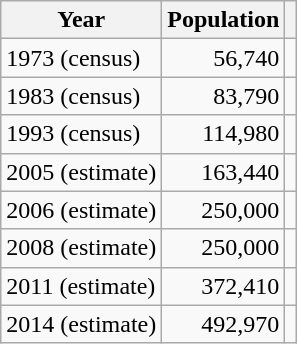<table class="wikitable">
<tr>
<th>Year</th>
<th>Population</th>
<th></th>
</tr>
<tr>
<td>1973 (census)</td>
<td style="text-align:right;">56,740</td>
<td></td>
</tr>
<tr>
<td>1983 (census)</td>
<td style="text-align:right;">83,790</td>
<td></td>
</tr>
<tr>
<td>1993 (census)</td>
<td style="text-align:right;">114,980</td>
<td></td>
</tr>
<tr>
<td>2005 (estimate)</td>
<td style="text-align:right;">163,440</td>
<td></td>
</tr>
<tr>
<td>2006 (estimate)</td>
<td style="text-align:right;">250,000</td>
<td></td>
</tr>
<tr>
<td>2008 (estimate)</td>
<td style="text-align:right;">250,000</td>
<td></td>
</tr>
<tr>
<td>2011 (estimate)</td>
<td style="text-align:right;">372,410</td>
<td></td>
</tr>
<tr>
<td>2014 (estimate)</td>
<td style="text-align:right;">492,970</td>
<td></td>
</tr>
</table>
